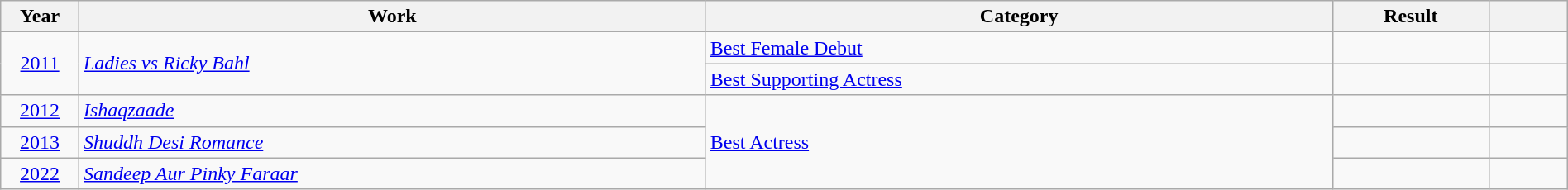<table class="wikitable" style="width:100%;">
<tr>
<th width=5%>Year</th>
<th style="width:40%;">Work</th>
<th style="width:40%;">Category</th>
<th style="width:10%;">Result</th>
<th width=5%></th>
</tr>
<tr>
<td rowspan="2" style="text-align:center;"><a href='#'>2011</a></td>
<td rowspan="2" style="text-align:left;"><em><a href='#'>Ladies vs Ricky Bahl</a></em></td>
<td><a href='#'>Best Female Debut</a></td>
<td></td>
<td style="text-align:center;"></td>
</tr>
<tr>
<td><a href='#'>Best Supporting Actress</a></td>
<td></td>
<td style="text-align:center;"></td>
</tr>
<tr>
<td style="text-align:center;"><a href='#'>2012</a></td>
<td style="text-align:left;"><em><a href='#'>Ishaqzaade</a></em></td>
<td rowspan="3"><a href='#'>Best Actress</a></td>
<td></td>
<td style="text-align:center;"></td>
</tr>
<tr>
<td rowspan="" style="text-align:center;"><a href='#'>2013</a></td>
<td rowspan="" style="text-align:left;"><em><a href='#'>Shuddh Desi Romance</a></em></td>
<td></td>
<td style="text-align:center;"></td>
</tr>
<tr>
<td rowspan="" style="text-align:center;"><a href='#'>2022</a></td>
<td rowspan="" style="text-align:left;"><em><a href='#'>Sandeep Aur Pinky Faraar</a></em></td>
<td></td>
<td style="text-align:center;"></td>
</tr>
</table>
